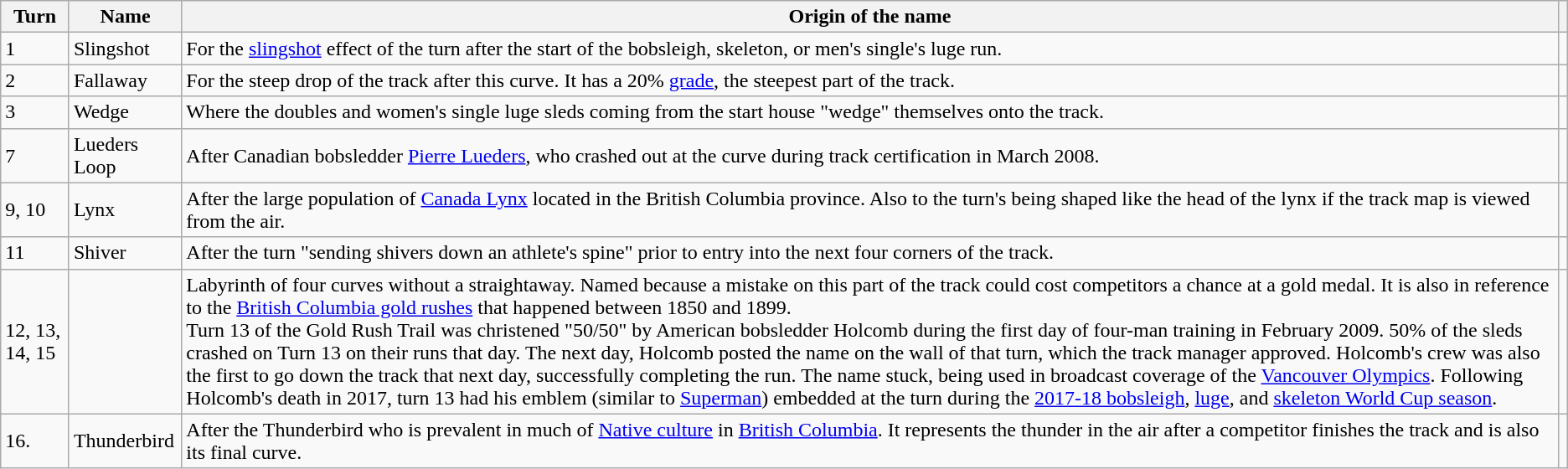<table class="wikitable">
<tr>
<th>Turn</th>
<th>Name</th>
<th>Origin of the name</th>
<th></th>
</tr>
<tr>
<td>1</td>
<td>Slingshot</td>
<td>For the <a href='#'>slingshot</a> effect of the turn after the start of the bobsleigh, skeleton, or men's single's luge run.</td>
<td></td>
</tr>
<tr>
<td>2</td>
<td>Fallaway</td>
<td>For the steep drop of the track after this curve. It has a 20% <a href='#'>grade</a>, the steepest part of the track.</td>
<td></td>
</tr>
<tr>
<td>3</td>
<td>Wedge</td>
<td>Where the doubles and women's single luge sleds coming from the start house "wedge" themselves onto the track.</td>
<td></td>
</tr>
<tr>
<td>7</td>
<td>Lueders Loop</td>
<td>After Canadian bobsledder <a href='#'>Pierre Lueders</a>, who crashed out at the curve during track certification in March 2008.</td>
<td></td>
</tr>
<tr>
<td>9, 10</td>
<td>Lynx</td>
<td>After the large population of <a href='#'>Canada Lynx</a> located in the British Columbia province. Also to the turn's being shaped like the head of the lynx if the track map is viewed from the air.</td>
<td></td>
</tr>
<tr>
<td>11</td>
<td>Shiver</td>
<td>After the turn "sending shivers down an athlete's spine" prior to entry into the next four corners of the track.</td>
<td></td>
</tr>
<tr>
<td>12, 13, 14, 15</td>
<td></td>
<td>Labyrinth of four curves without a straightaway. Named because a mistake on this part of the track could cost competitors a chance at a gold medal. It is also in reference to the <a href='#'>British Columbia gold rushes</a> that happened between 1850 and 1899.<br>Turn 13 of the Gold Rush Trail was christened "50/50" by American bobsledder Holcomb during the first day of four-man training in February 2009. 50% of the sleds crashed on Turn 13 on their runs that day. The next day, Holcomb posted the name on the wall of that turn, which the track manager approved. Holcomb's crew was also the first to go down the track that next day, successfully completing the run. The name stuck, being used in broadcast coverage of the <a href='#'>Vancouver Olympics</a>. Following Holcomb's death in 2017, turn 13 had his emblem (similar to <a href='#'>Superman</a>) embedded at the turn during the <a href='#'>2017-18 bobsleigh</a>, <a href='#'>luge</a>, and <a href='#'>skeleton World Cup season</a>.</td>
<td></td>
</tr>
<tr>
<td>16.</td>
<td>Thunderbird</td>
<td>After the Thunderbird who is prevalent in much of <a href='#'>Native culture</a> in <a href='#'>British Columbia</a>. It represents the thunder in the air after a competitor finishes the track and is also its final curve.</td>
<td></td>
</tr>
</table>
